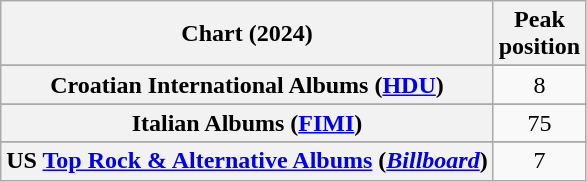<table class="wikitable sortable plainrowheaders" style="text-align:center">
<tr>
<th scope="col">Chart (2024)</th>
<th scope="col">Peak<br>position</th>
</tr>
<tr>
</tr>
<tr>
</tr>
<tr>
</tr>
<tr>
</tr>
<tr>
</tr>
<tr>
<th scope="row">Croatian International Albums (<a href='#'>HDU</a>)</th>
<td>8</td>
</tr>
<tr>
</tr>
<tr>
</tr>
<tr>
</tr>
<tr>
</tr>
<tr>
<th scope="row">Italian Albums (<a href='#'>FIMI</a>)</th>
<td>75</td>
</tr>
<tr>
</tr>
<tr>
</tr>
<tr>
</tr>
<tr>
</tr>
<tr>
</tr>
<tr>
</tr>
<tr>
</tr>
<tr>
</tr>
<tr>
</tr>
<tr>
<th scope="row">US <a href='#'>Top Rock & Alternative Albums</a> (<em><a href='#'>Billboard</a></em>)</th>
<td>7</td>
</tr>
</table>
